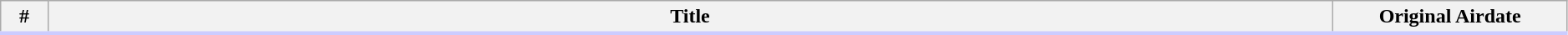<table class="wikitable" width="99%">
<tr style="border-bottom:3px solid #CCF">
<th width="3%">#</th>
<th>Title</th>
<th width="15%">Original Airdate<br></th>
</tr>
</table>
